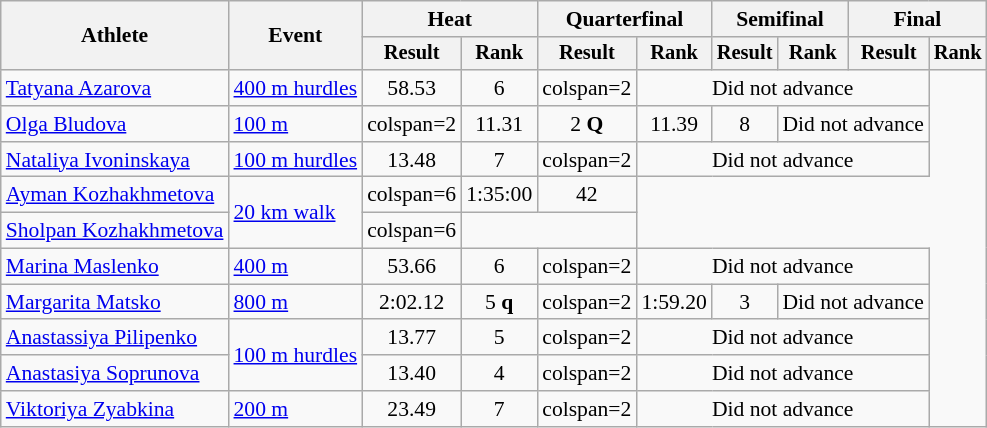<table class="wikitable" style="font-size:90%">
<tr>
<th rowspan="2">Athlete</th>
<th rowspan="2">Event</th>
<th colspan="2">Heat</th>
<th colspan="2">Quarterfinal</th>
<th colspan="2">Semifinal</th>
<th colspan="2">Final</th>
</tr>
<tr style="font-size:95%">
<th>Result</th>
<th>Rank</th>
<th>Result</th>
<th>Rank</th>
<th>Result</th>
<th>Rank</th>
<th>Result</th>
<th>Rank</th>
</tr>
<tr align=center>
<td align=left><a href='#'>Tatyana Azarova</a></td>
<td align=left><a href='#'>400 m hurdles</a></td>
<td>58.53</td>
<td>6</td>
<td>colspan=2 </td>
<td colspan=4>Did not advance</td>
</tr>
<tr align=center>
<td align=left><a href='#'>Olga Bludova</a></td>
<td align=left><a href='#'>100 m</a></td>
<td>colspan=2 </td>
<td>11.31</td>
<td>2 <strong>Q</strong></td>
<td>11.39</td>
<td>8</td>
<td colspan=2>Did not advance</td>
</tr>
<tr align=center>
<td align=left><a href='#'>Nataliya Ivoninskaya</a></td>
<td align=left><a href='#'>100 m hurdles</a></td>
<td>13.48</td>
<td>7</td>
<td>colspan=2 </td>
<td colspan=4>Did not advance</td>
</tr>
<tr align=center>
<td align=left><a href='#'>Ayman Kozhakhmetova</a></td>
<td align=left rowspan=2><a href='#'>20 km walk</a></td>
<td>colspan=6 </td>
<td>1:35:00</td>
<td>42</td>
</tr>
<tr align=center>
<td align=left><a href='#'>Sholpan Kozhakhmetova</a></td>
<td>colspan=6 </td>
<td colspan=2></td>
</tr>
<tr align=center>
<td align=left><a href='#'>Marina Maslenko</a></td>
<td align=left><a href='#'>400 m</a></td>
<td>53.66</td>
<td>6</td>
<td>colspan=2 </td>
<td colspan=4>Did not advance</td>
</tr>
<tr align=center>
<td align=left><a href='#'>Margarita Matsko</a></td>
<td align=left><a href='#'>800 m</a></td>
<td>2:02.12</td>
<td>5 <strong>q</strong></td>
<td>colspan=2 </td>
<td>1:59.20</td>
<td>3</td>
<td colspan=2>Did not advance</td>
</tr>
<tr align=center>
<td align=left><a href='#'>Anastassiya Pilipenko</a></td>
<td style="text-align:left;" rowspan="2"><a href='#'>100 m hurdles</a></td>
<td>13.77</td>
<td>5</td>
<td>colspan=2 </td>
<td colspan=4>Did not advance</td>
</tr>
<tr align=center>
<td align=left><a href='#'>Anastasiya Soprunova</a></td>
<td>13.40</td>
<td>4</td>
<td>colspan=2 </td>
<td colspan=4>Did not advance</td>
</tr>
<tr align=center>
<td align=left><a href='#'>Viktoriya Zyabkina</a></td>
<td align=left><a href='#'>200 m</a></td>
<td>23.49</td>
<td>7</td>
<td>colspan=2 </td>
<td colspan=4>Did not advance</td>
</tr>
</table>
